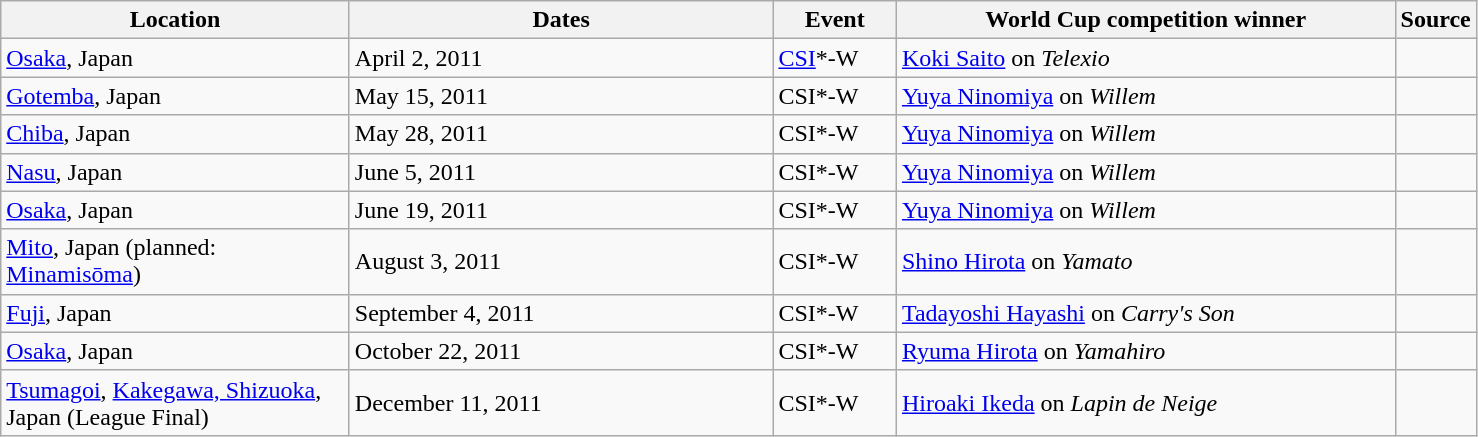<table class="wikitable">
<tr>
<th width=225>Location</th>
<th width=275>Dates</th>
<th width=75>Event</th>
<th width=325>World Cup competition winner</th>
<th>Source</th>
</tr>
<tr>
<td> <a href='#'>Osaka</a>, Japan</td>
<td>April 2, 2011</td>
<td><a href='#'>CSI</a>*-W</td>
<td> <a href='#'>Koki Saito</a> on <em>Telexio</em></td>
<td></td>
</tr>
<tr>
<td> <a href='#'>Gotemba</a>, Japan</td>
<td>May 15, 2011</td>
<td>CSI*-W</td>
<td> <a href='#'>Yuya Ninomiya</a> on <em>Willem</em></td>
<td></td>
</tr>
<tr>
<td> <a href='#'>Chiba</a>, Japan</td>
<td>May 28, 2011</td>
<td>CSI*-W</td>
<td> <a href='#'>Yuya Ninomiya</a> on <em>Willem</em></td>
<td></td>
</tr>
<tr>
<td> <a href='#'>Nasu</a>, Japan</td>
<td>June 5, 2011</td>
<td>CSI*-W</td>
<td> <a href='#'>Yuya Ninomiya</a> on <em>Willem</em></td>
<td></td>
</tr>
<tr>
<td> <a href='#'>Osaka</a>, Japan</td>
<td>June 19, 2011</td>
<td>CSI*-W</td>
<td> <a href='#'>Yuya Ninomiya</a> on <em>Willem</em></td>
<td></td>
</tr>
<tr>
<td> <a href='#'>Mito</a>, Japan (planned: <a href='#'>Minamisōma</a>)</td>
<td>August 3, 2011</td>
<td>CSI*-W</td>
<td> <a href='#'>Shino Hirota</a> on <em>Yamato</em></td>
<td></td>
</tr>
<tr>
<td> <a href='#'>Fuji</a>, Japan</td>
<td>September 4, 2011</td>
<td>CSI*-W</td>
<td> <a href='#'>Tadayoshi Hayashi</a> on <em>Carry's Son</em></td>
<td></td>
</tr>
<tr>
<td> <a href='#'>Osaka</a>, Japan</td>
<td>October 22, 2011</td>
<td>CSI*-W</td>
<td> <a href='#'>Ryuma Hirota</a> on <em>Yamahiro</em></td>
<td></td>
</tr>
<tr>
<td> <a href='#'>Tsumagoi</a>, <a href='#'>Kakegawa, Shizuoka</a>, Japan (League Final)</td>
<td>December 11, 2011</td>
<td>CSI*-W</td>
<td> <a href='#'>Hiroaki Ikeda</a> on <em>Lapin de Neige</em></td>
<td></td>
</tr>
</table>
